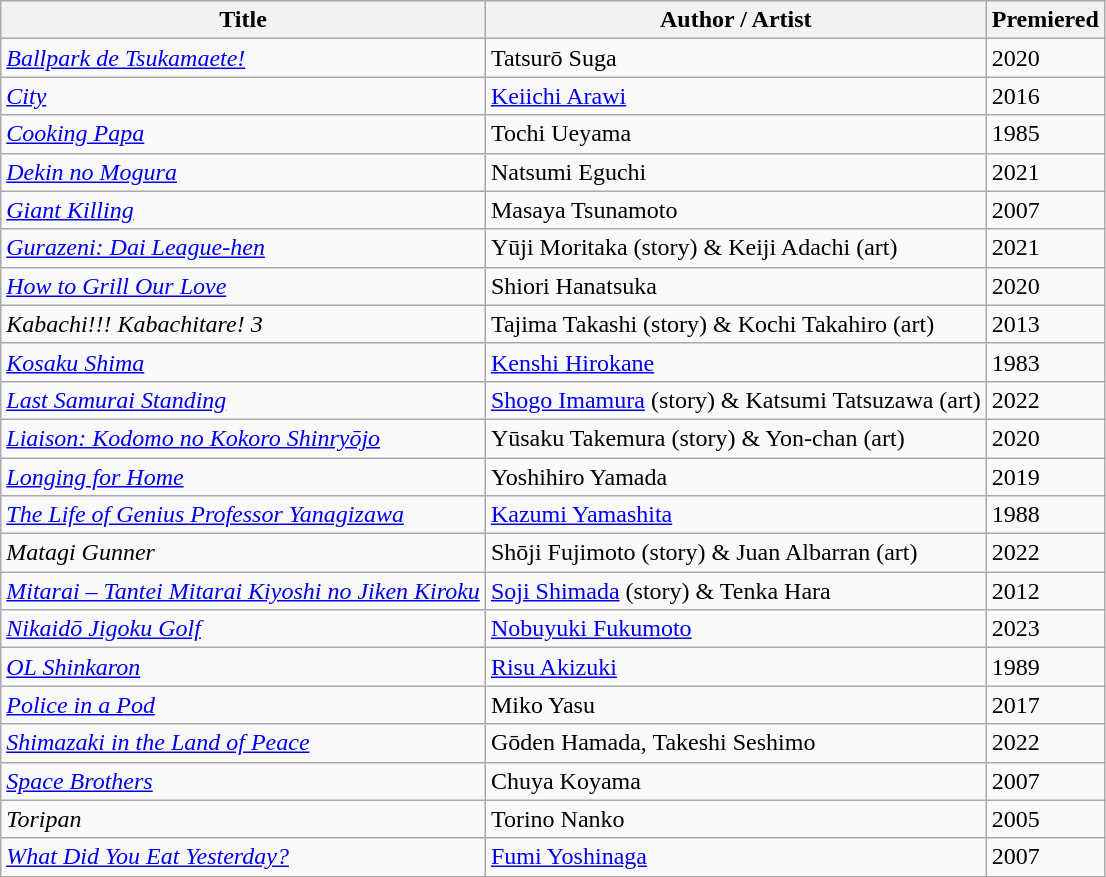<table class="wikitable sortable">
<tr>
<th scope="col">Title</th>
<th scope="col">Author / Artist</th>
<th scope="col">Premiered</th>
</tr>
<tr>
<td><em><a href='#'>Ballpark de Tsukamaete!</a></em></td>
<td>Tatsurō Suga</td>
<td>2020</td>
</tr>
<tr>
<td><em><a href='#'>City</a></em></td>
<td><a href='#'>Keiichi Arawi</a></td>
<td>2016</td>
</tr>
<tr>
<td><em><a href='#'>Cooking Papa</a></em></td>
<td>Tochi Ueyama</td>
<td>1985</td>
</tr>
<tr>
<td><em><a href='#'>Dekin no Mogura</a></em></td>
<td>Natsumi Eguchi</td>
<td>2021</td>
</tr>
<tr>
<td><em><a href='#'>Giant Killing</a></em></td>
<td>Masaya Tsunamoto</td>
<td>2007</td>
</tr>
<tr>
<td><em><a href='#'>Gurazeni: Dai League-hen</a></em></td>
<td>Yūji Moritaka (story) & Keiji Adachi (art)</td>
<td>2021</td>
</tr>
<tr>
<td><em><a href='#'>How to Grill Our Love</a></em></td>
<td>Shiori Hanatsuka</td>
<td>2020</td>
</tr>
<tr>
<td><em>Kabachi!!! Kabachitare! 3</em></td>
<td>Tajima Takashi (story) & Kochi Takahiro (art)</td>
<td>2013</td>
</tr>
<tr>
<td><em><a href='#'>Kosaku Shima</a></em></td>
<td><a href='#'>Kenshi Hirokane</a></td>
<td>1983</td>
</tr>
<tr>
<td><em><a href='#'>Last Samurai Standing</a></em></td>
<td><a href='#'>Shogo Imamura</a> (story) & Katsumi Tatsuzawa (art)</td>
<td>2022</td>
</tr>
<tr>
<td><em><a href='#'>Liaison: Kodomo no Kokoro Shinryōjo</a></em></td>
<td>Yūsaku Takemura (story) & Yon-chan (art)</td>
<td>2020</td>
</tr>
<tr>
<td><em><a href='#'>Longing for Home</a></em></td>
<td>Yoshihiro Yamada</td>
<td>2019</td>
</tr>
<tr>
<td><em><a href='#'>The Life of Genius Professor Yanagizawa</a></em></td>
<td><a href='#'>Kazumi Yamashita</a></td>
<td>1988</td>
</tr>
<tr>
<td><em>Matagi Gunner</em></td>
<td>Shōji Fujimoto (story) & Juan Albarran (art)</td>
<td>2022</td>
</tr>
<tr>
<td><em><a href='#'>Mitarai – Tantei Mitarai Kiyoshi no Jiken Kiroku</a></em></td>
<td><a href='#'>Soji Shimada</a> (story) & Tenka Hara</td>
<td>2012</td>
</tr>
<tr>
<td><em><a href='#'>Nikaidō Jigoku Golf</a></em></td>
<td><a href='#'>Nobuyuki Fukumoto</a></td>
<td>2023</td>
</tr>
<tr>
<td><em><a href='#'>OL Shinkaron</a></em></td>
<td><a href='#'>Risu Akizuki</a></td>
<td>1989</td>
</tr>
<tr>
<td><em><a href='#'>Police in a Pod</a></em></td>
<td>Miko Yasu</td>
<td>2017</td>
</tr>
<tr>
<td><em><a href='#'>Shimazaki in the Land of Peace</a></em></td>
<td>Gōden Hamada, Takeshi Seshimo</td>
<td>2022</td>
</tr>
<tr>
<td><em><a href='#'>Space Brothers</a></em></td>
<td>Chuya Koyama</td>
<td>2007</td>
</tr>
<tr>
<td><em>Toripan</em></td>
<td>Torino Nanko</td>
<td>2005</td>
</tr>
<tr>
<td><em><a href='#'>What Did You Eat Yesterday?</a></em></td>
<td><a href='#'>Fumi Yoshinaga</a></td>
<td>2007</td>
</tr>
</table>
